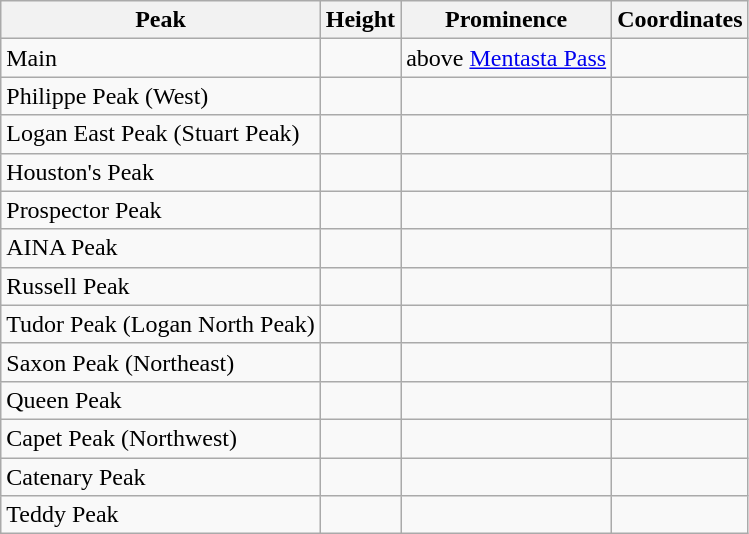<table class="wikitable sortable">
<tr>
<th align=left>Peak</th>
<th>Height</th>
<th>Prominence</th>
<th>Coordinates</th>
</tr>
<tr>
<td>Main</td>
<td></td>
<td><span></span> above <a href='#'>Mentasta Pass</a></td>
<td></td>
</tr>
<tr>
<td>Philippe Peak (West)</td>
<td></td>
<td><span></span></td>
<td></td>
</tr>
<tr>
<td>Logan East Peak (Stuart Peak)</td>
<td></td>
<td><span></span></td>
<td></td>
</tr>
<tr>
<td>Houston's Peak</td>
<td></td>
<td><span></span></td>
<td></td>
</tr>
<tr>
<td>Prospector Peak</td>
<td></td>
<td><span></span></td>
<td></td>
</tr>
<tr>
<td>AINA Peak</td>
<td></td>
<td><span></span></td>
<td></td>
</tr>
<tr>
<td>Russell Peak</td>
<td></td>
<td><span></span></td>
<td></td>
</tr>
<tr>
<td>Tudor Peak (Logan North Peak)</td>
<td></td>
<td><span></span></td>
<td></td>
</tr>
<tr>
<td>Saxon Peak (Northeast)</td>
<td></td>
<td><span></span></td>
<td></td>
</tr>
<tr>
<td>Queen Peak</td>
<td></td>
<td><span></span></td>
<td></td>
</tr>
<tr>
<td>Capet Peak (Northwest)</td>
<td></td>
<td><span></span></td>
<td></td>
</tr>
<tr>
<td>Catenary Peak</td>
<td></td>
<td><span></span></td>
<td></td>
</tr>
<tr>
<td>Teddy Peak</td>
<td></td>
<td><span></span></td>
<td></td>
</tr>
</table>
